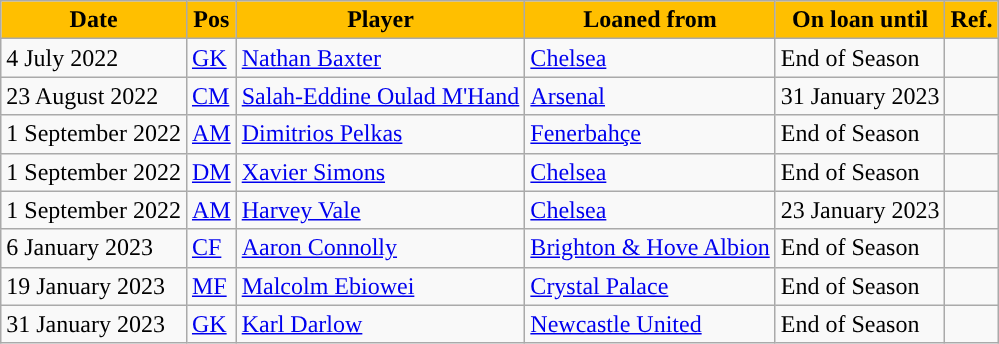<table class="wikitable plainrowheaders sortable">
<tr>
<th style="background:#ffbf00; color:#000000; ">Date</th>
<th style="background:#ffbf00; color:#000000; ">Pos</th>
<th style="background:#ffbf00; color:#000000; ">Player</th>
<th style="background:#ffbf00; color:#000000; ">Loaned from</th>
<th style="background:#ffbf00; color:#000000; ">On loan until</th>
<th style="background:#ffbf00; color:#000000; ">Ref.</th>
</tr>
<tr>
<td>4 July 2022</td>
<td><a href='#'>GK</a></td>
<td> <a href='#'>Nathan Baxter</a></td>
<td> <a href='#'>Chelsea</a></td>
<td>End of Season</td>
<td></td>
</tr>
<tr>
<td>23 August 2022</td>
<td><a href='#'>CM</a></td>
<td> <a href='#'>Salah-Eddine Oulad M'Hand</a></td>
<td> <a href='#'>Arsenal</a></td>
<td>31 January 2023</td>
<td></td>
</tr>
<tr>
<td>1 September 2022</td>
<td><a href='#'>AM</a></td>
<td> <a href='#'>Dimitrios Pelkas</a></td>
<td> <a href='#'>Fenerbahçe</a></td>
<td>End of Season</td>
<td></td>
</tr>
<tr>
<td>1 September 2022</td>
<td><a href='#'>DM</a></td>
<td> <a href='#'>Xavier Simons</a></td>
<td> <a href='#'>Chelsea</a></td>
<td>End of Season</td>
<td></td>
</tr>
<tr>
<td>1 September 2022</td>
<td><a href='#'>AM</a></td>
<td> <a href='#'>Harvey Vale</a></td>
<td> <a href='#'>Chelsea</a></td>
<td>23 January 2023</td>
<td></td>
</tr>
<tr>
<td>6 January 2023</td>
<td><a href='#'>CF</a></td>
<td> <a href='#'>Aaron Connolly</a></td>
<td> <a href='#'>Brighton & Hove Albion</a></td>
<td>End of Season</td>
<td></td>
</tr>
<tr>
<td>19 January 2023</td>
<td><a href='#'>MF</a></td>
<td> <a href='#'>Malcolm Ebiowei</a></td>
<td> <a href='#'>Crystal Palace</a></td>
<td>End of Season</td>
<td></td>
</tr>
<tr>
<td>31 January 2023</td>
<td><a href='#'>GK</a></td>
<td> <a href='#'>Karl Darlow</a></td>
<td> <a href='#'>Newcastle United</a></td>
<td>End of Season</td>
<td></td>
</tr>
</table>
